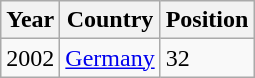<table class="wikitable">
<tr>
<th>Year</th>
<th>Country</th>
<th>Position</th>
</tr>
<tr>
<td>2002</td>
<td><a href='#'>Germany</a></td>
<td>32</td>
</tr>
</table>
